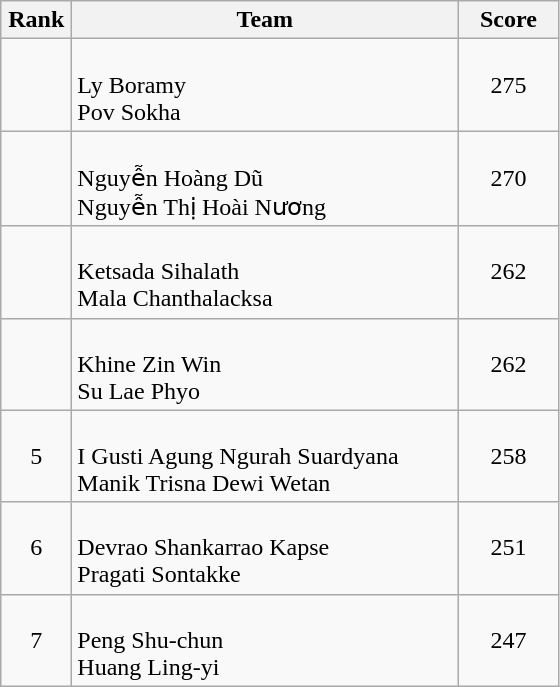<table class=wikitable style="text-align:center">
<tr>
<th width=40>Rank</th>
<th width=250>Team</th>
<th width=60>Score</th>
</tr>
<tr>
<td></td>
<td align=left><br>Ly Boramy<br>Pov Sokha</td>
<td>275</td>
</tr>
<tr>
<td></td>
<td align=left><br>Nguyễn Hoàng Dũ<br>Nguyễn Thị Hoài Nương</td>
<td>270</td>
</tr>
<tr>
<td></td>
<td align=left><br>Ketsada Sihalath<br>Mala Chanthalacksa</td>
<td>262</td>
</tr>
<tr>
<td></td>
<td align=left><br>Khine Zin Win<br>Su Lae Phyo</td>
<td>262</td>
</tr>
<tr>
<td>5</td>
<td align=left><br>I Gusti Agung Ngurah Suardyana<br>Manik Trisna Dewi Wetan</td>
<td>258</td>
</tr>
<tr>
<td>6</td>
<td align=left><br>Devrao Shankarrao Kapse<br>Pragati Sontakke</td>
<td>251</td>
</tr>
<tr>
<td>7</td>
<td align=left><br>Peng Shu-chun<br>Huang Ling-yi</td>
<td>247</td>
</tr>
</table>
